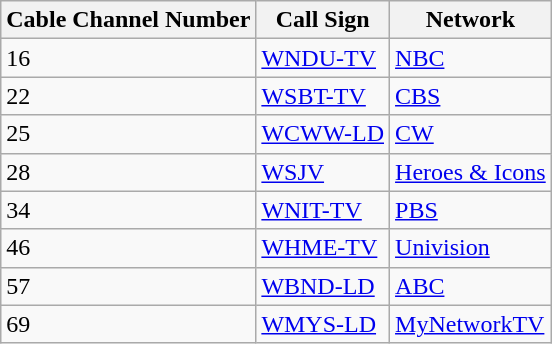<table class="wikitable">
<tr>
<th>Cable Channel Number</th>
<th>Call Sign</th>
<th>Network</th>
</tr>
<tr>
<td>16</td>
<td><a href='#'>WNDU-TV</a></td>
<td><a href='#'>NBC</a></td>
</tr>
<tr>
<td>22</td>
<td><a href='#'>WSBT-TV</a></td>
<td><a href='#'>CBS</a></td>
</tr>
<tr>
<td>25</td>
<td><a href='#'>WCWW-LD</a></td>
<td><a href='#'>CW</a></td>
</tr>
<tr>
<td>28</td>
<td><a href='#'>WSJV</a></td>
<td><a href='#'>Heroes & Icons</a></td>
</tr>
<tr>
<td>34</td>
<td><a href='#'>WNIT-TV</a></td>
<td><a href='#'>PBS</a></td>
</tr>
<tr>
<td>46</td>
<td><a href='#'>WHME-TV</a></td>
<td><a href='#'>Univision</a></td>
</tr>
<tr>
<td>57</td>
<td><a href='#'>WBND-LD</a></td>
<td><a href='#'>ABC</a></td>
</tr>
<tr>
<td>69</td>
<td><a href='#'>WMYS-LD</a></td>
<td><a href='#'>MyNetworkTV</a></td>
</tr>
</table>
